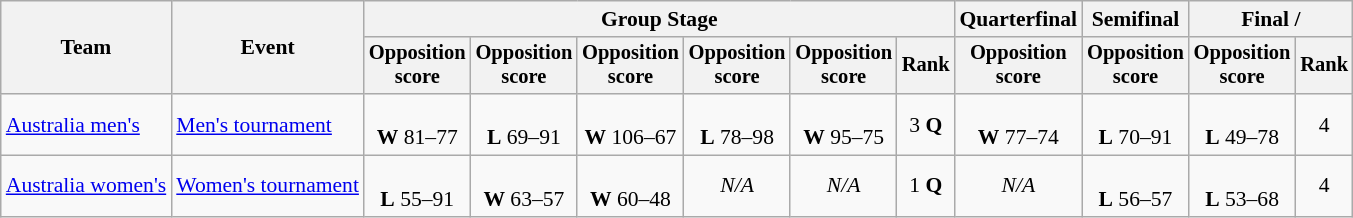<table class=wikitable style=font-size:90%;text-align:center>
<tr>
<th rowspan=2>Team</th>
<th rowspan=2>Event</th>
<th colspan=6>Group Stage</th>
<th>Quarterfinal</th>
<th>Semifinal</th>
<th colspan=2>Final / </th>
</tr>
<tr style=font-size:95%>
<th>Opposition<br>score</th>
<th>Opposition<br>score</th>
<th>Opposition<br>score</th>
<th>Opposition<br>score</th>
<th>Opposition<br>score</th>
<th>Rank</th>
<th>Opposition<br>score</th>
<th>Opposition<br>score</th>
<th>Opposition<br>score</th>
<th>Rank</th>
</tr>
<tr>
<td align=left><a href='#'>Australia men's</a></td>
<td align=left><a href='#'>Men's tournament</a></td>
<td><br><strong>W</strong> 81–77</td>
<td><br><strong>L</strong> 69–91</td>
<td><br><strong>W</strong> 106–67</td>
<td><br><strong>L</strong> 78–98</td>
<td><br><strong>W</strong> 95–75</td>
<td>3 <strong>Q</strong></td>
<td><br><strong>W</strong> 77–74</td>
<td><br><strong>L</strong> 70–91</td>
<td><br><strong>L</strong> 49–78</td>
<td>4</td>
</tr>
<tr>
<td align=left><a href='#'>Australia women's</a></td>
<td align=left><a href='#'>Women's tournament</a></td>
<td><br><strong>L</strong> 55–91</td>
<td><br><strong>W</strong> 63–57</td>
<td><br><strong>W</strong> 60–48</td>
<td><em>N/A</em></td>
<td><em>N/A</em></td>
<td>1 <strong>Q</strong></td>
<td><em>N/A</em></td>
<td><br><strong>L</strong> 56–57</td>
<td><br><strong>L</strong> 53–68</td>
<td>4</td>
</tr>
</table>
